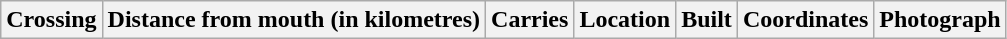<table class=wikitable>
<tr>
<th>Crossing</th>
<th>Distance from mouth (in kilometres)</th>
<th>Carries</th>
<th>Location</th>
<th>Built</th>
<th>Coordinates</th>
<th>Photograph<br>


</th>
</tr>
</table>
